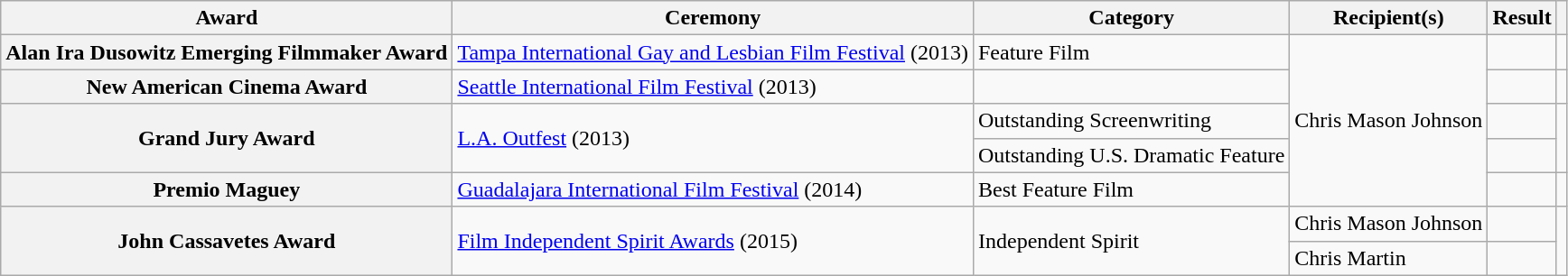<table class="wikitable sortable plainrowheaders">
<tr>
<th scope="col">Award</th>
<th scope="col">Ceremony</th>
<th scope="col">Category</th>
<th scope="col">Recipient(s)</th>
<th scope="col">Result</th>
<th scope="col" class="unsortable"></th>
</tr>
<tr>
<th scope="row">Alan Ira Dusowitz Emerging Filmmaker Award</th>
<td><a href='#'>Tampa International Gay and Lesbian Film Festival</a> (2013)</td>
<td>Feature Film</td>
<td rowspan="5">Chris Mason Johnson</td>
<td></td>
<td style="text-align:center;"></td>
</tr>
<tr>
<th scope="row">New American Cinema Award</th>
<td><a href='#'>Seattle International Film Festival</a> (2013)</td>
<td></td>
<td></td>
<td style="text-align:center;"></td>
</tr>
<tr>
<th scope="row" rowspan="2">Grand Jury Award</th>
<td rowspan="2"><a href='#'>L.A. Outfest</a> (2013)</td>
<td>Outstanding Screenwriting</td>
<td></td>
<td rowspan="2" style="text-align:center;"></td>
</tr>
<tr>
<td>Outstanding U.S. Dramatic Feature</td>
<td></td>
</tr>
<tr>
<th scope="row">Premio Maguey</th>
<td><a href='#'>Guadalajara International Film Festival</a> (2014)</td>
<td>Best Feature Film</td>
<td></td>
<td style="text-align:center;"></td>
</tr>
<tr>
<th scope="row" rowspan="2">John Cassavetes Award</th>
<td rowspan="2"><a href='#'>Film Independent Spirit Awards</a> (2015)</td>
<td rowspan="2">Independent Spirit</td>
<td>Chris Mason Johnson</td>
<td></td>
<td rowspan="2" style="text-align:center;"></td>
</tr>
<tr>
<td>Chris Martin</td>
<td></td>
</tr>
</table>
